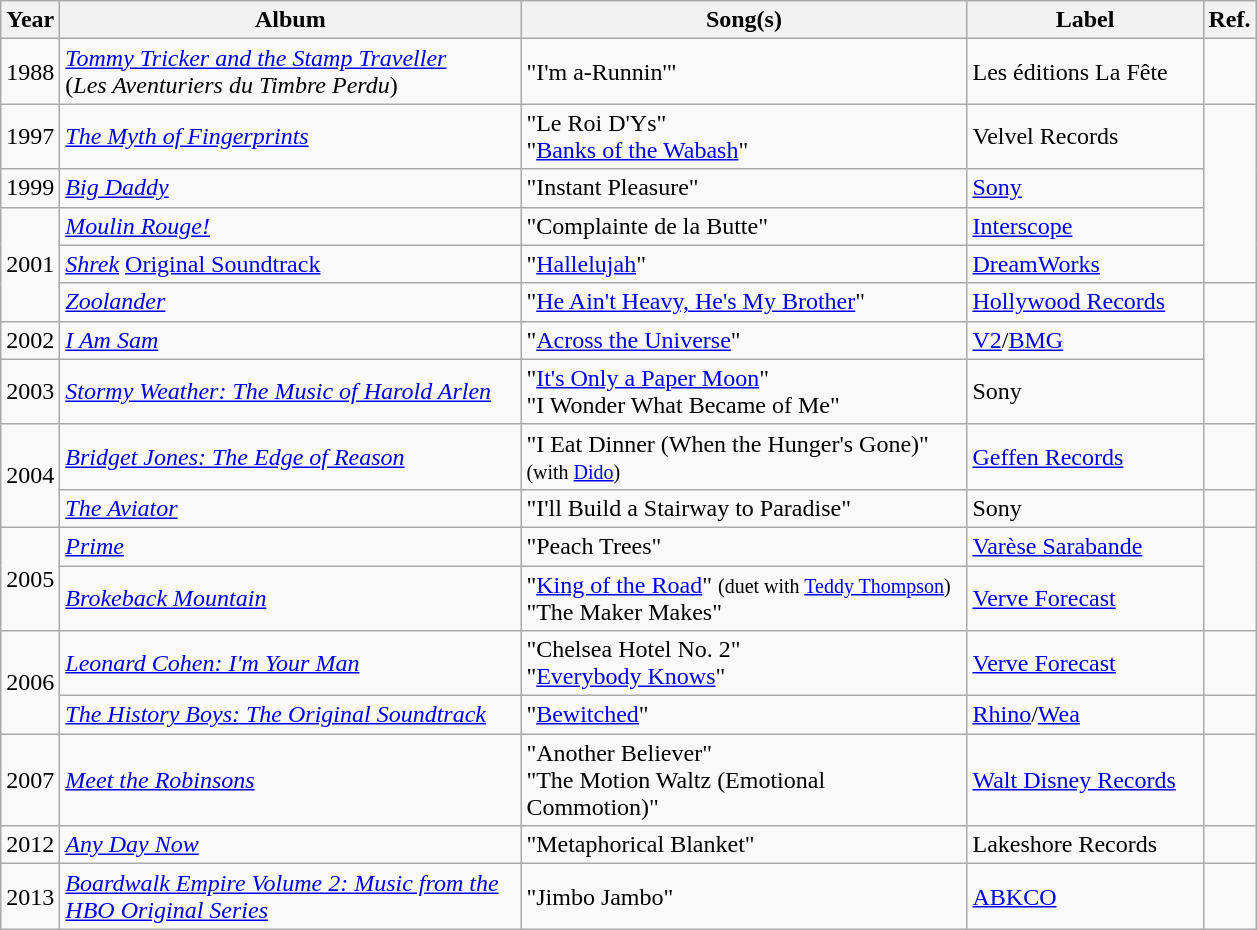<table class="wikitable">
<tr>
<th width="10">Year</th>
<th width="300">Album</th>
<th width="290">Song(s)</th>
<th width="150">Label</th>
<th width="10">Ref.</th>
</tr>
<tr>
<td align="center">1988</td>
<td><em><a href='#'>Tommy Tricker and the Stamp Traveller</a></em> <br>(<em>Les Aventuriers du Timbre Perdu</em>)</td>
<td>"I'm a-Runnin'"</td>
<td>Les éditions La Fête</td>
<td align="center"></td>
</tr>
<tr>
<td align="center">1997</td>
<td><em><a href='#'>The Myth of Fingerprints</a></em></td>
<td>"Le Roi D'Ys" <br>"<a href='#'>Banks of the Wabash</a>"</td>
<td>Velvel Records</td>
<td align="center" rowspan=4></td>
</tr>
<tr>
<td align="center">1999</td>
<td><em><a href='#'>Big Daddy</a></em></td>
<td>"Instant Pleasure"</td>
<td><a href='#'>Sony</a></td>
</tr>
<tr>
<td align="center" rowspan=3>2001</td>
<td><em><a href='#'>Moulin Rouge!</a></em></td>
<td>"Complainte de la Butte"</td>
<td><a href='#'>Interscope</a></td>
</tr>
<tr>
<td><em><a href='#'>Shrek</a></em> <a href='#'>Original Soundtrack</a></td>
<td>"<a href='#'>Hallelujah</a>"</td>
<td><a href='#'>DreamWorks</a></td>
</tr>
<tr>
<td><em><a href='#'>Zoolander</a></em></td>
<td>"<a href='#'>He Ain't Heavy, He's My Brother</a>"</td>
<td><a href='#'>Hollywood Records</a></td>
<td align="center"></td>
</tr>
<tr>
<td align="center">2002</td>
<td><em><a href='#'>I Am Sam</a></em></td>
<td>"<a href='#'>Across the Universe</a>"</td>
<td><a href='#'>V2</a>/<a href='#'>BMG</a></td>
<td align="center" rowspan=2></td>
</tr>
<tr>
<td align="center">2003</td>
<td><em><a href='#'>Stormy Weather: The Music of Harold Arlen</a></em></td>
<td>"<a href='#'>It's Only a Paper Moon</a>"<br>"I Wonder What Became of Me"</td>
<td>Sony</td>
</tr>
<tr>
<td align="center" rowspan=2>2004</td>
<td><em><a href='#'>Bridget Jones: The Edge of Reason</a></em></td>
<td>"I Eat Dinner (When the Hunger's Gone)" <small>(with <a href='#'>Dido</a>)</small></td>
<td><a href='#'>Geffen Records</a></td>
<td align="center"></td>
</tr>
<tr>
<td><em><a href='#'>The Aviator</a></em></td>
<td>"I'll Build a Stairway to Paradise"</td>
<td>Sony</td>
<td align="center"></td>
</tr>
<tr>
<td align="center" rowspan=2>2005</td>
<td><em><a href='#'>Prime</a></em></td>
<td>"Peach Trees"</td>
<td><a href='#'>Varèse Sarabande</a></td>
<td align="center" rowspan=2></td>
</tr>
<tr>
<td><em><a href='#'>Brokeback Mountain</a></em></td>
<td>"<a href='#'>King of the Road</a>" <small>(duet with <a href='#'>Teddy Thompson</a>)</small><br>"The Maker Makes"</td>
<td><a href='#'>Verve Forecast</a></td>
</tr>
<tr>
<td align="center" rowspan=2>2006</td>
<td><em><a href='#'>Leonard Cohen: I'm Your Man</a></em></td>
<td>"Chelsea Hotel No. 2"<br>"<a href='#'>Everybody Knows</a>"</td>
<td><a href='#'>Verve Forecast</a></td>
<td align="center"></td>
</tr>
<tr>
<td><em><a href='#'>The History Boys: The Original Soundtrack</a></em></td>
<td>"<a href='#'>Bewitched</a>"</td>
<td><a href='#'>Rhino</a>/<a href='#'>Wea</a></td>
<td align="center"></td>
</tr>
<tr>
<td align="center">2007</td>
<td><em><a href='#'>Meet the Robinsons</a></em></td>
<td>"Another Believer"<br>"The Motion Waltz (Emotional Commotion)"</td>
<td><a href='#'>Walt Disney Records</a></td>
<td align="center"></td>
</tr>
<tr>
<td align="center">2012</td>
<td><em><a href='#'>Any Day Now</a></em></td>
<td>"Metaphorical Blanket"</td>
<td>Lakeshore Records</td>
<td align="center"></td>
</tr>
<tr>
<td align="center">2013</td>
<td><em><a href='#'>Boardwalk Empire Volume 2: Music from the HBO Original Series</a></em></td>
<td>"Jimbo Jambo"</td>
<td><a href='#'>ABKCO</a></td>
<td align="center"></td>
</tr>
</table>
